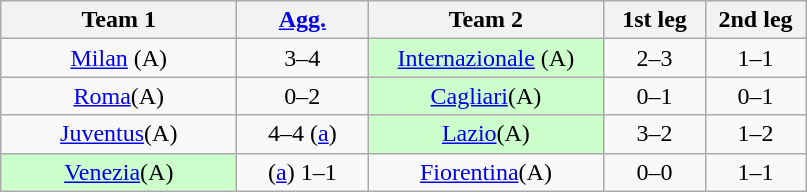<table class="wikitable" style="text-align: center">
<tr>
<th width=150>Team 1</th>
<th width=80><a href='#'>Agg.</a></th>
<th width=150>Team 2</th>
<th width=60>1st leg</th>
<th width=60>2nd leg</th>
</tr>
<tr>
<td><a href='#'>Milan</a> (A)</td>
<td>3–4</td>
<td bgcolor="ccffcc"><a href='#'>Internazionale</a> (A)</td>
<td>2–3</td>
<td>1–1</td>
</tr>
<tr>
<td><a href='#'>Roma</a>(A)</td>
<td>0–2</td>
<td bgcolor="ccffcc"><a href='#'>Cagliari</a>(A)</td>
<td>0–1</td>
<td>0–1</td>
</tr>
<tr>
<td><a href='#'>Juventus</a>(A)</td>
<td>4–4 (<a href='#'>a</a>)</td>
<td bgcolor="ccffcc"><a href='#'>Lazio</a>(A)</td>
<td>3–2</td>
<td>1–2</td>
</tr>
<tr>
<td bgcolor="ccffcc"><a href='#'>Venezia</a>(A)</td>
<td>(<a href='#'>a</a>) 1–1</td>
<td><a href='#'>Fiorentina</a>(A)</td>
<td>0–0</td>
<td>1–1</td>
</tr>
</table>
